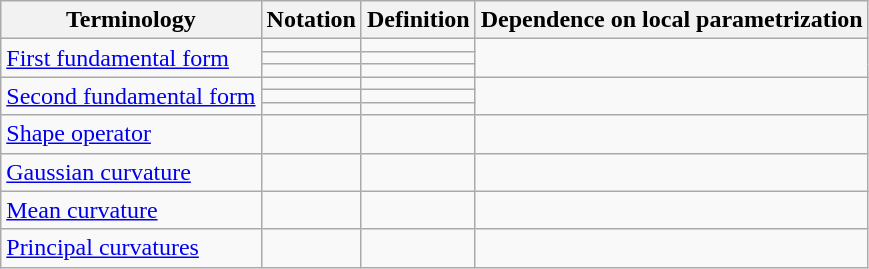<table class="wikitable">
<tr>
<th>Terminology</th>
<th>Notation</th>
<th>Definition</th>
<th>Dependence on local parametrization</th>
</tr>
<tr>
<td rowspan="3"><a href='#'>First fundamental form</a></td>
<td></td>
<td></td>
<td rowspan="3"></td>
</tr>
<tr>
<td></td>
<td></td>
</tr>
<tr>
<td></td>
<td></td>
</tr>
<tr>
<td rowspan="3"><a href='#'>Second fundamental form</a></td>
<td></td>
<td></td>
<td rowspan="3"></td>
</tr>
<tr>
<td></td>
<td></td>
</tr>
<tr>
<td></td>
<td></td>
</tr>
<tr>
<td><a href='#'>Shape operator</a></td>
<td></td>
<td></td>
<td></td>
</tr>
<tr>
<td><a href='#'>Gaussian curvature</a></td>
<td></td>
<td></td>
<td></td>
</tr>
<tr>
<td><a href='#'>Mean curvature</a></td>
<td></td>
<td></td>
<td></td>
</tr>
<tr>
<td><a href='#'>Principal curvatures</a></td>
<td></td>
<td></td>
<td></td>
</tr>
</table>
